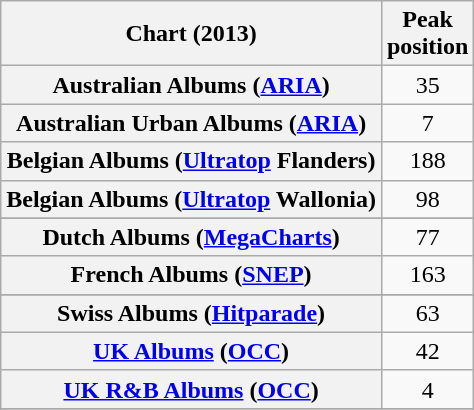<table class="wikitable plainrowheaders sortable" style="text-align:center;">
<tr>
<th scope="col">Chart (2013)</th>
<th>Peak<br>position</th>
</tr>
<tr>
<th scope="row">Australian Albums (<a href='#'>ARIA</a>)</th>
<td>35</td>
</tr>
<tr>
<th scope="row">Australian Urban Albums (<a href='#'>ARIA</a>)</th>
<td>7</td>
</tr>
<tr>
<th scope="row">Belgian Albums (<a href='#'>Ultratop</a> Flanders)</th>
<td>188</td>
</tr>
<tr>
<th scope="row">Belgian Albums (<a href='#'>Ultratop</a> Wallonia)</th>
<td>98</td>
</tr>
<tr>
</tr>
<tr>
<th scope="row">Dutch Albums (<a href='#'>MegaCharts</a>)</th>
<td>77</td>
</tr>
<tr>
<th scope="row">French Albums (<a href='#'>SNEP</a>)</th>
<td>163</td>
</tr>
<tr>
</tr>
<tr>
<th scope="row">Swiss Albums (<a href='#'>Hitparade</a>)</th>
<td>63</td>
</tr>
<tr>
<th scope="row"><a href='#'>UK Albums</a> (<a href='#'>OCC</a>)</th>
<td>42</td>
</tr>
<tr>
<th scope="row"><a href='#'>UK R&B Albums</a> (<a href='#'>OCC</a>)</th>
<td>4</td>
</tr>
<tr>
</tr>
<tr>
</tr>
</table>
